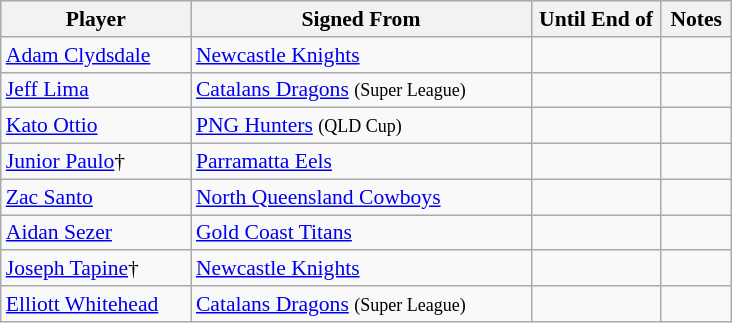<table class="wikitable" style="font-size:90%">
<tr bgcolor="#efefef">
<th width="120">Player</th>
<th width="220">Signed From</th>
<th width="80">Until End of</th>
<th width="40">Notes</th>
</tr>
<tr>
<td><a href='#'>Adam Clydsdale</a></td>
<td> <a href='#'>Newcastle Knights</a></td>
<td></td>
<td></td>
</tr>
<tr>
<td><a href='#'>Jeff Lima</a></td>
<td> <a href='#'>Catalans Dragons</a> <small>(Super League)</small></td>
<td></td>
<td></td>
</tr>
<tr>
<td><a href='#'>Kato Ottio</a></td>
<td> <a href='#'>PNG Hunters</a> <small>(QLD Cup)</small></td>
<td></td>
<td></td>
</tr>
<tr>
<td><a href='#'>Junior Paulo</a>†</td>
<td> <a href='#'>Parramatta Eels</a></td>
<td></td>
<td></td>
</tr>
<tr>
<td><a href='#'>Zac Santo</a></td>
<td> <a href='#'>North Queensland Cowboys</a></td>
<td></td>
<td></td>
</tr>
<tr>
<td><a href='#'>Aidan Sezer</a></td>
<td> <a href='#'>Gold Coast Titans</a></td>
<td></td>
<td></td>
</tr>
<tr>
<td><a href='#'>Joseph Tapine</a>†</td>
<td> <a href='#'>Newcastle Knights</a></td>
<td></td>
<td></td>
</tr>
<tr>
<td><a href='#'>Elliott Whitehead</a></td>
<td> <a href='#'>Catalans Dragons</a> <small>(Super League)</small></td>
<td></td>
<td></td>
</tr>
</table>
